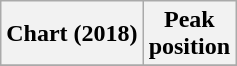<table class="wikitable plainrowheaders" style="text-align:center">
<tr>
<th scope="col">Chart (2018)</th>
<th scope="col">Peak<br>position</th>
</tr>
<tr>
</tr>
</table>
